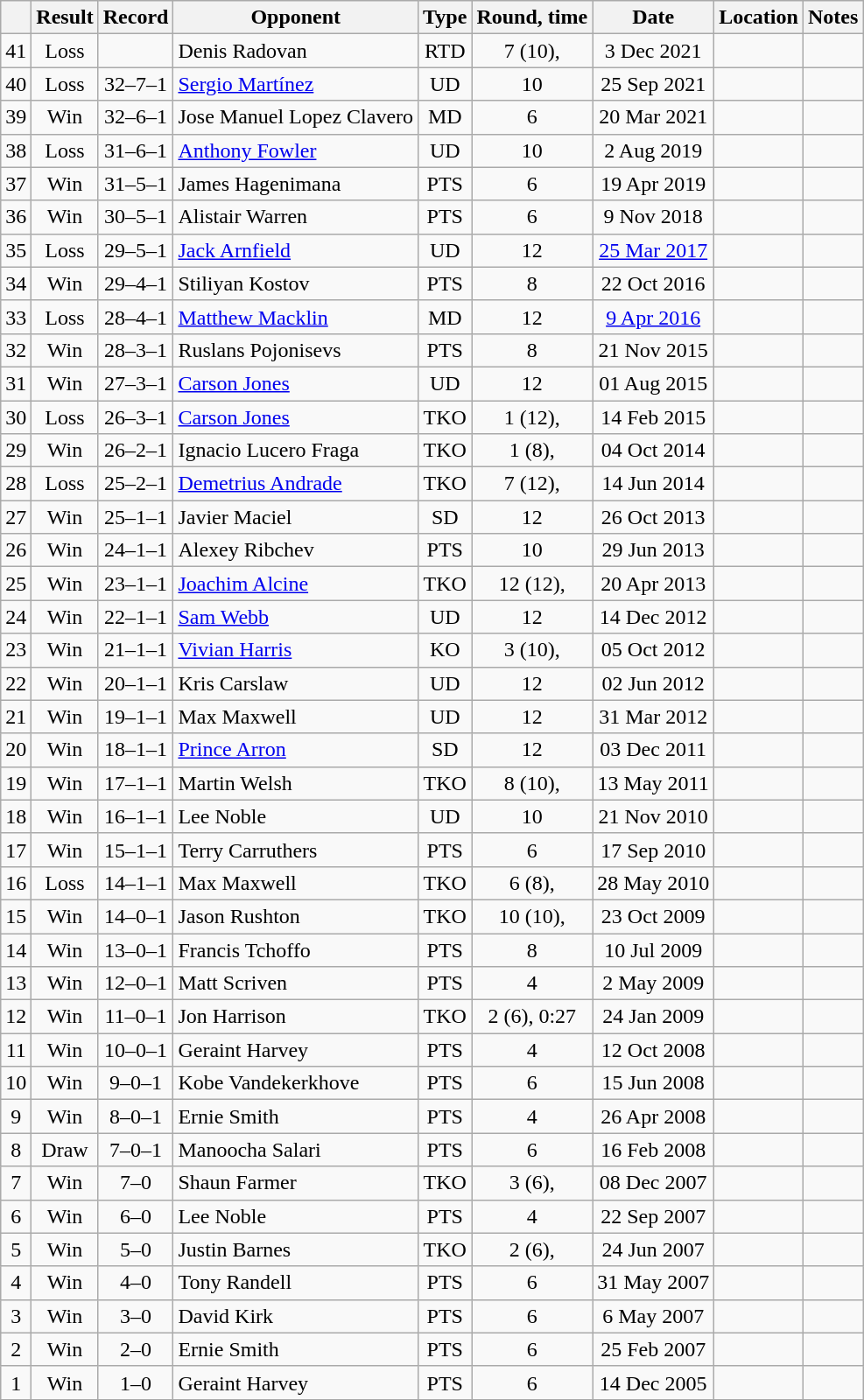<table class="wikitable" style="text-align:center">
<tr>
<th></th>
<th>Result</th>
<th>Record</th>
<th>Opponent</th>
<th>Type</th>
<th>Round, time</th>
<th>Date</th>
<th>Location</th>
<th>Notes</th>
</tr>
<tr>
<td>41</td>
<td>Loss</td>
<td></td>
<td style="text-align:left;">Denis Radovan</td>
<td>RTD</td>
<td>7 (10), </td>
<td>3 Dec 2021</td>
<td style="text-align:left;"></td>
<td></td>
</tr>
<tr>
<td>40</td>
<td>Loss</td>
<td>32–7–1</td>
<td style="text-align:left;"><a href='#'>Sergio Martínez</a></td>
<td>UD</td>
<td>10</td>
<td>25 Sep 2021</td>
<td style="text-align:left;"></td>
<td></td>
</tr>
<tr>
<td>39</td>
<td>Win</td>
<td>32–6–1</td>
<td style="text-align:left;">Jose Manuel Lopez Clavero</td>
<td>MD</td>
<td>6</td>
<td>20 Mar 2021</td>
<td style="text-align:left;"></td>
<td></td>
</tr>
<tr>
<td>38</td>
<td>Loss</td>
<td>31–6–1</td>
<td style="text-align:left;"><a href='#'>Anthony Fowler</a></td>
<td>UD</td>
<td>10</td>
<td>2 Aug 2019</td>
<td style="text-align:left;"></td>
<td style="text-align:left;"></td>
</tr>
<tr>
<td>37</td>
<td>Win</td>
<td>31–5–1</td>
<td style="text-align:left;">James Hagenimana</td>
<td>PTS</td>
<td>6</td>
<td>19 Apr 2019</td>
<td style="text-align:left;"></td>
<td></td>
</tr>
<tr>
<td>36</td>
<td>Win</td>
<td>30–5–1</td>
<td style="text-align:left;">Alistair Warren</td>
<td>PTS</td>
<td>6</td>
<td>9 Nov 2018</td>
<td style="text-align:left;"></td>
<td></td>
</tr>
<tr>
<td>35</td>
<td>Loss</td>
<td>29–5–1</td>
<td style="text-align:left;"><a href='#'>Jack Arnfield</a></td>
<td>UD</td>
<td>12</td>
<td><a href='#'>25 Mar 2017</a></td>
<td style="text-align:left;"></td>
<td style="text-align:left;"></td>
</tr>
<tr>
<td>34</td>
<td>Win</td>
<td>29–4–1</td>
<td align=left>Stiliyan Kostov</td>
<td>PTS</td>
<td>8</td>
<td>22 Oct 2016</td>
<td align=left></td>
<td></td>
</tr>
<tr align=center>
<td>33</td>
<td>Loss</td>
<td>28–4–1</td>
<td align=left><a href='#'>Matthew Macklin</a></td>
<td>MD</td>
<td>12</td>
<td><a href='#'>9 Apr 2016</a></td>
<td align=left></td>
<td align=left></td>
</tr>
<tr align=center>
<td>32</td>
<td>Win</td>
<td>28–3–1</td>
<td align=left>Ruslans Pojonisevs</td>
<td>PTS</td>
<td>8</td>
<td>21 Nov 2015</td>
<td align=left></td>
<td></td>
</tr>
<tr align=center>
<td>31</td>
<td>Win</td>
<td>27–3–1</td>
<td align=left><a href='#'>Carson Jones</a></td>
<td>UD</td>
<td>12</td>
<td>01 Aug 2015</td>
<td align=left></td>
<td></td>
</tr>
<tr align=center>
<td>30</td>
<td>Loss</td>
<td>26–3–1</td>
<td align=left><a href='#'>Carson Jones</a></td>
<td>TKO</td>
<td>1 (12), </td>
<td>14 Feb 2015</td>
<td align=left></td>
<td align=left></td>
</tr>
<tr align=center>
<td>29</td>
<td>Win</td>
<td>26–2–1</td>
<td align=left>Ignacio Lucero Fraga</td>
<td>TKO</td>
<td>1 (8), </td>
<td>04 Oct 2014</td>
<td align=left></td>
<td></td>
</tr>
<tr align=center>
<td>28</td>
<td>Loss</td>
<td>25–2–1</td>
<td align=left><a href='#'>Demetrius Andrade</a></td>
<td>TKO</td>
<td>7 (12), </td>
<td>14 Jun 2014</td>
<td align=left></td>
<td align=left></td>
</tr>
<tr align=center>
<td>27</td>
<td>Win</td>
<td>25–1–1</td>
<td align=left>Javier Maciel</td>
<td>SD</td>
<td>12</td>
<td>26 Oct 2013</td>
<td align=left></td>
<td></td>
</tr>
<tr align=center>
<td>26</td>
<td>Win</td>
<td>24–1–1</td>
<td align=left>Alexey Ribchev</td>
<td>PTS</td>
<td>10</td>
<td>29 Jun 2013</td>
<td align=left></td>
<td></td>
</tr>
<tr align=center>
<td>25</td>
<td>Win</td>
<td>23–1–1</td>
<td align=left><a href='#'>Joachim Alcine</a></td>
<td>TKO</td>
<td>12 (12), </td>
<td>20 Apr 2013</td>
<td align=left></td>
<td align=left></td>
</tr>
<tr>
<td>24</td>
<td>Win</td>
<td>22–1–1</td>
<td align=left><a href='#'>Sam Webb</a></td>
<td>UD</td>
<td>12</td>
<td>14 Dec 2012</td>
<td align=left></td>
<td align=left></td>
</tr>
<tr>
<td>23</td>
<td>Win</td>
<td>21–1–1</td>
<td align=left><a href='#'>Vivian Harris</a></td>
<td>KO</td>
<td>3 (10), </td>
<td>05 Oct 2012</td>
<td align=left></td>
<td></td>
</tr>
<tr align=center>
<td>22</td>
<td>Win</td>
<td>20–1–1</td>
<td align=left>Kris Carslaw</td>
<td>UD</td>
<td>12</td>
<td>02 Jun 2012</td>
<td align=left></td>
<td align=left></td>
</tr>
<tr align=center>
<td>21</td>
<td>Win</td>
<td>19–1–1</td>
<td align=left>Max Maxwell</td>
<td>UD</td>
<td>12</td>
<td>31 Mar 2012</td>
<td align=left></td>
<td align=left></td>
</tr>
<tr align=center>
<td>20</td>
<td>Win</td>
<td>18–1–1</td>
<td align=left><a href='#'>Prince Arron</a></td>
<td>SD</td>
<td>12</td>
<td>03 Dec 2011</td>
<td align=left></td>
<td align=left></td>
</tr>
<tr align=center>
<td>19</td>
<td>Win</td>
<td>17–1–1</td>
<td align=left>Martin Welsh</td>
<td>TKO</td>
<td>8 (10), </td>
<td>13 May 2011</td>
<td align=left></td>
<td align=left></td>
</tr>
<tr align=center>
<td>18</td>
<td>Win</td>
<td>16–1–1</td>
<td align=left>Lee Noble</td>
<td>UD</td>
<td>10</td>
<td>21 Nov 2010</td>
<td align=left></td>
<td align=left></td>
</tr>
<tr align=center>
<td>17</td>
<td>Win</td>
<td>15–1–1</td>
<td align=left>Terry Carruthers</td>
<td>PTS</td>
<td>6</td>
<td>17 Sep 2010</td>
<td align=left></td>
<td></td>
</tr>
<tr align=center>
<td>16</td>
<td>Loss</td>
<td>14–1–1</td>
<td align=left>Max Maxwell</td>
<td>TKO</td>
<td>6 (8), </td>
<td>28 May 2010</td>
<td align=left></td>
<td></td>
</tr>
<tr align=center>
<td>15</td>
<td>Win</td>
<td>14–0–1</td>
<td align=left>Jason Rushton</td>
<td>TKO</td>
<td>10 (10), </td>
<td>23 Oct 2009</td>
<td align=left></td>
<td align=left></td>
</tr>
<tr align=center>
<td>14</td>
<td>Win</td>
<td>13–0–1</td>
<td align=left>Francis Tchoffo</td>
<td>PTS</td>
<td>8</td>
<td>10 Jul 2009</td>
<td align=left></td>
<td></td>
</tr>
<tr align=center>
<td>13</td>
<td>Win</td>
<td>12–0–1</td>
<td align=left>Matt Scriven</td>
<td>PTS</td>
<td>4</td>
<td>2 May 2009</td>
<td align=left></td>
<td></td>
</tr>
<tr align=center>
<td>12</td>
<td>Win</td>
<td>11–0–1</td>
<td align=left>Jon Harrison</td>
<td>TKO</td>
<td>2 (6), 0:27</td>
<td>24 Jan 2009</td>
<td align=left></td>
<td></td>
</tr>
<tr align=center>
<td>11</td>
<td>Win</td>
<td>10–0–1</td>
<td align=left>Geraint Harvey</td>
<td>PTS</td>
<td>4</td>
<td>12 Oct 2008</td>
<td align=left></td>
<td></td>
</tr>
<tr align=center>
<td>10</td>
<td>Win</td>
<td>9–0–1</td>
<td align=left>Kobe Vandekerkhove</td>
<td>PTS</td>
<td>6</td>
<td>15 Jun 2008</td>
<td align=left></td>
<td></td>
</tr>
<tr align=center>
<td>9</td>
<td>Win</td>
<td>8–0–1</td>
<td align=left>Ernie Smith</td>
<td>PTS</td>
<td>4</td>
<td>26 Apr 2008</td>
<td align=left></td>
<td></td>
</tr>
<tr align=center>
<td>8</td>
<td>Draw</td>
<td>7–0–1</td>
<td align=left>Manoocha Salari</td>
<td>PTS</td>
<td>6</td>
<td>16 Feb 2008</td>
<td align=left></td>
<td></td>
</tr>
<tr align=center>
<td>7</td>
<td>Win</td>
<td>7–0</td>
<td align=left>Shaun Farmer</td>
<td>TKO</td>
<td>3 (6), </td>
<td>08 Dec 2007</td>
<td align=left></td>
<td></td>
</tr>
<tr align=center>
<td>6</td>
<td>Win</td>
<td>6–0</td>
<td align=left>Lee Noble</td>
<td>PTS</td>
<td>4</td>
<td>22 Sep 2007</td>
<td align=left></td>
<td></td>
</tr>
<tr align=center>
<td>5</td>
<td>Win</td>
<td>5–0</td>
<td align=left>Justin Barnes</td>
<td>TKO</td>
<td>2 (6), </td>
<td>24 Jun 2007</td>
<td align=left></td>
<td></td>
</tr>
<tr align=center>
<td>4</td>
<td>Win</td>
<td>4–0</td>
<td align=left>Tony Randell</td>
<td>PTS</td>
<td>6</td>
<td>31 May 2007</td>
<td align=left></td>
<td></td>
</tr>
<tr align=center>
<td>3</td>
<td>Win</td>
<td>3–0</td>
<td align=left>David Kirk</td>
<td>PTS</td>
<td>6</td>
<td>6 May 2007</td>
<td align=left></td>
<td></td>
</tr>
<tr align=center>
<td>2</td>
<td>Win</td>
<td>2–0</td>
<td align=left>Ernie Smith</td>
<td>PTS</td>
<td>6</td>
<td>25 Feb 2007</td>
<td align=left></td>
<td></td>
</tr>
<tr align=center>
<td>1</td>
<td>Win</td>
<td>1–0</td>
<td align=left>Geraint Harvey</td>
<td>PTS</td>
<td>6</td>
<td>14 Dec 2005</td>
<td align=left></td>
<td></td>
</tr>
<tr>
</tr>
</table>
